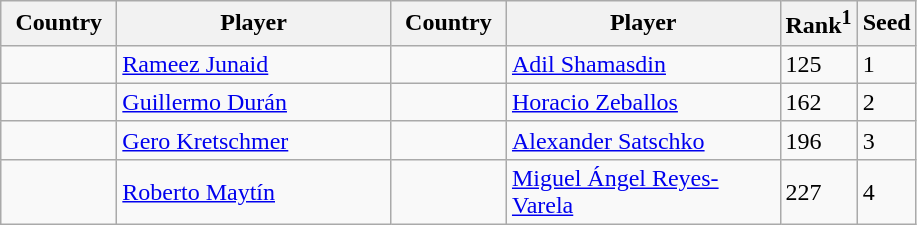<table class="sortable wikitable">
<tr>
<th width="70">Country</th>
<th width="175">Player</th>
<th width="70">Country</th>
<th width="175">Player</th>
<th>Rank<sup>1</sup></th>
<th>Seed</th>
</tr>
<tr>
<td></td>
<td><a href='#'>Rameez Junaid</a></td>
<td></td>
<td><a href='#'>Adil Shamasdin</a></td>
<td>125</td>
<td>1</td>
</tr>
<tr>
<td></td>
<td><a href='#'>Guillermo Durán</a></td>
<td></td>
<td><a href='#'>Horacio Zeballos</a></td>
<td>162</td>
<td>2</td>
</tr>
<tr>
<td></td>
<td><a href='#'>Gero Kretschmer</a></td>
<td></td>
<td><a href='#'>Alexander Satschko</a></td>
<td>196</td>
<td>3</td>
</tr>
<tr>
<td></td>
<td><a href='#'>Roberto Maytín</a></td>
<td></td>
<td><a href='#'>Miguel Ángel Reyes-Varela</a></td>
<td>227</td>
<td>4</td>
</tr>
</table>
